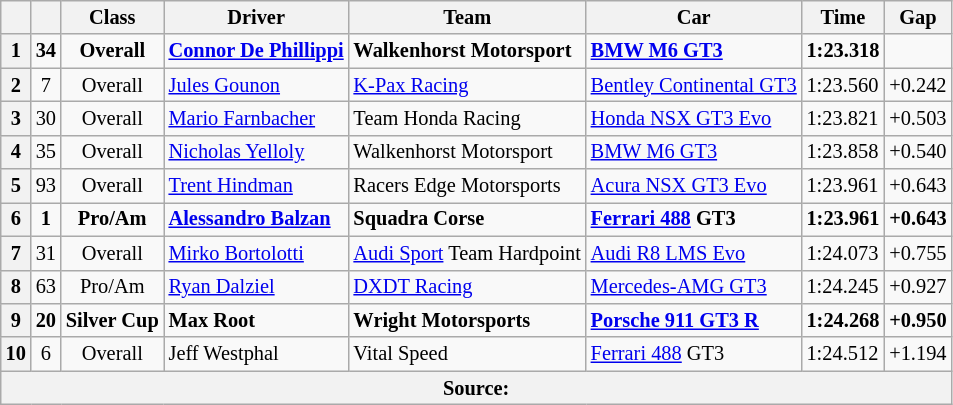<table class="wikitable" style="font-size: 85%">
<tr>
<th></th>
<th></th>
<th>Class</th>
<th>Driver</th>
<th>Team</th>
<th>Car</th>
<th>Time</th>
<th>Gap</th>
</tr>
<tr>
<th>1</th>
<td align=center><strong>34</strong></td>
<td align=center><strong>Overall</strong></td>
<td> <strong><a href='#'>Connor De Phillippi</a></strong></td>
<td> <strong>Walkenhorst Motorsport</strong></td>
<td><strong><a href='#'>BMW M6 GT3</a></strong></td>
<td><strong>1:23.318</strong></td>
<td></td>
</tr>
<tr>
<th>2</th>
<td align=center>7</td>
<td align=center>Overall</td>
<td> <a href='#'>Jules Gounon</a></td>
<td> <a href='#'>K-Pax Racing</a></td>
<td><a href='#'>Bentley Continental GT3</a></td>
<td>1:23.560</td>
<td>+0.242</td>
</tr>
<tr>
<th>3</th>
<td align=center>30</td>
<td align=center>Overall</td>
<td> <a href='#'>Mario Farnbacher</a></td>
<td> Team Honda Racing</td>
<td><a href='#'>Honda NSX GT3 Evo</a></td>
<td>1:23.821</td>
<td>+0.503</td>
</tr>
<tr>
<th>4</th>
<td align=center>35</td>
<td align=center>Overall</td>
<td> <a href='#'>Nicholas Yelloly</a></td>
<td> Walkenhorst Motorsport</td>
<td><a href='#'>BMW M6 GT3</a></td>
<td>1:23.858</td>
<td>+0.540</td>
</tr>
<tr>
<th>5</th>
<td align=center>93</td>
<td align=center>Overall</td>
<td> <a href='#'>Trent Hindman</a></td>
<td> Racers Edge Motorsports</td>
<td><a href='#'>Acura NSX GT3 Evo</a></td>
<td>1:23.961</td>
<td>+0.643</td>
</tr>
<tr>
<th>6</th>
<td align=center><strong>1</strong></td>
<td align=center><strong>Pro/Am</strong></td>
<td> <strong><a href='#'>Alessandro Balzan</a></strong></td>
<td> <strong>Squadra Corse</strong></td>
<td><strong><a href='#'>Ferrari 488</a> GT3</strong></td>
<td><strong>1:23.961</strong></td>
<td><strong>+0.643</strong></td>
</tr>
<tr>
<th>7</th>
<td align=center>31</td>
<td align=center>Overall</td>
<td> <a href='#'>Mirko Bortolotti</a></td>
<td> <a href='#'>Audi Sport</a> Team Hardpoint</td>
<td><a href='#'>Audi R8 LMS Evo</a></td>
<td>1:24.073</td>
<td>+0.755</td>
</tr>
<tr>
<th>8</th>
<td align=center>63</td>
<td align=center>Pro/Am</td>
<td> <a href='#'>Ryan Dalziel</a></td>
<td> <a href='#'>DXDT Racing</a></td>
<td><a href='#'>Mercedes-AMG GT3</a></td>
<td>1:24.245</td>
<td>+0.927</td>
</tr>
<tr>
<th>9</th>
<td align=center><strong>20</strong></td>
<td align=center><strong>Silver Cup</strong></td>
<td> <strong>Max Root</strong></td>
<td> <strong>Wright Motorsports</strong></td>
<td><strong><a href='#'>Porsche 911 GT3 R</a></strong></td>
<td><strong>1:24.268</strong></td>
<td><strong>+0.950</strong></td>
</tr>
<tr>
<th>10</th>
<td align=center>6</td>
<td align=center>Overall</td>
<td> Jeff Westphal</td>
<td> Vital Speed</td>
<td><a href='#'>Ferrari 488</a> GT3</td>
<td>1:24.512</td>
<td>+1.194</td>
</tr>
<tr>
<th colspan=8>Source:</th>
</tr>
</table>
